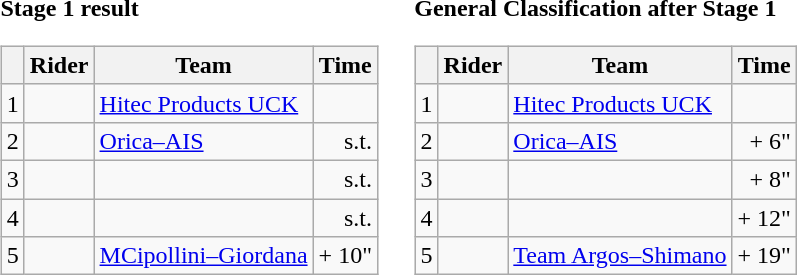<table>
<tr>
<td><strong>Stage 1 result</strong><br><table class="wikitable">
<tr>
<th></th>
<th>Rider</th>
<th>Team</th>
<th>Time</th>
</tr>
<tr>
<td>1</td>
<td></td>
<td><a href='#'>Hitec Products UCK</a></td>
<td align="right"></td>
</tr>
<tr>
<td>2</td>
<td></td>
<td><a href='#'>Orica–AIS</a></td>
<td align="right">s.t.</td>
</tr>
<tr>
<td>3</td>
<td></td>
<td></td>
<td align="right">s.t.</td>
</tr>
<tr>
<td>4</td>
<td></td>
<td></td>
<td align="right">s.t.</td>
</tr>
<tr>
<td>5</td>
<td></td>
<td><a href='#'>MCipollini–Giordana</a></td>
<td align="right">+ 10"</td>
</tr>
</table>
</td>
<td></td>
<td><strong>General Classification after Stage 1</strong><br><table class="wikitable">
<tr>
<th></th>
<th>Rider</th>
<th>Team</th>
<th>Time</th>
</tr>
<tr>
<td>1</td>
<td></td>
<td><a href='#'>Hitec Products UCK</a></td>
<td align="right"></td>
</tr>
<tr>
<td>2</td>
<td></td>
<td><a href='#'>Orica–AIS</a></td>
<td align="right">+ 6"</td>
</tr>
<tr>
<td>3</td>
<td></td>
<td></td>
<td align="right">+ 8"</td>
</tr>
<tr>
<td>4</td>
<td></td>
<td></td>
<td align="right">+ 12"</td>
</tr>
<tr>
<td>5</td>
<td></td>
<td><a href='#'>Team Argos–Shimano</a></td>
<td align="right">+ 19"</td>
</tr>
</table>
</td>
</tr>
</table>
